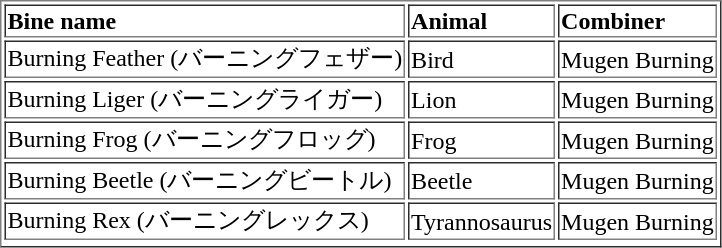<table border=1>
<tr>
<td><strong>Bine name</strong></td>
<td><strong>Animal</strong></td>
<td><strong>Combiner</strong></td>
</tr>
<tr>
<td>Burning Feather (バーニングフェザー)</td>
<td>Bird</td>
<td>Mugen Burning</td>
</tr>
<tr>
<td>Burning Liger (バーニングライガー)</td>
<td>Lion</td>
<td>Mugen Burning</td>
</tr>
<tr>
<td>Burning Frog (バーニングフロッグ)</td>
<td>Frog</td>
<td>Mugen Burning</td>
</tr>
<tr>
<td>Burning Beetle (バーニングビートル)</td>
<td>Beetle</td>
<td>Mugen Burning</td>
</tr>
<tr>
<td>Burning Rex (バーニングレックス)</td>
<td>Tyrannosaurus</td>
<td>Mugen Burning</td>
</tr>
<tr>
</tr>
</table>
